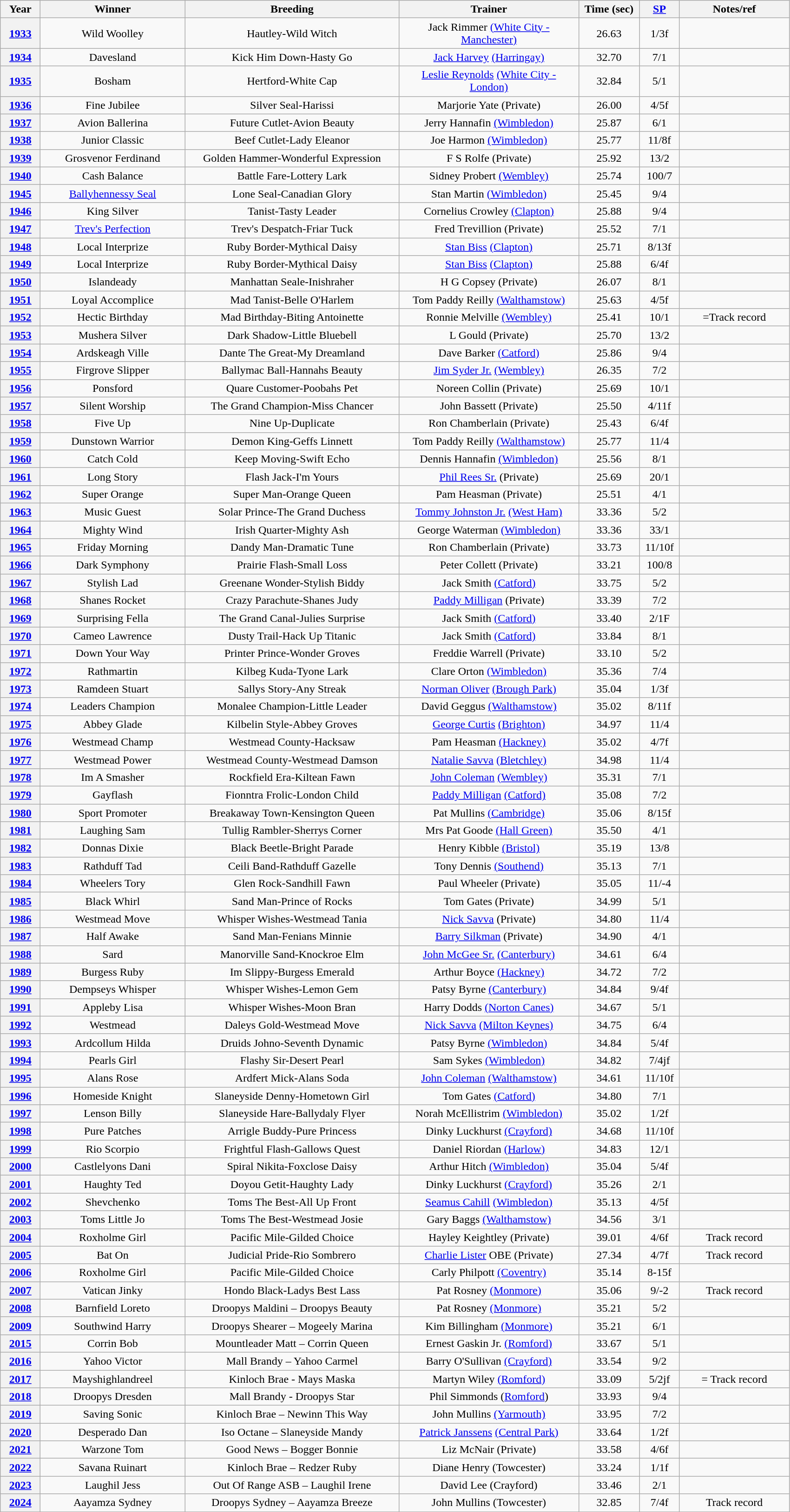<table class="wikitable" style="text-align:center">
<tr>
<th width=50>Year</th>
<th width=200>Winner</th>
<th width=300>Breeding</th>
<th width=250>Trainer</th>
<th width=80>Time (sec)</th>
<th width=50><a href='#'>SP</a></th>
<th width=150>Notes/ref</th>
</tr>
<tr>
<th><a href='#'>1933</a></th>
<td>Wild Woolley</td>
<td>Hautley-Wild Witch</td>
<td>Jack Rimmer <a href='#'>(White City - Manchester)</a></td>
<td>26.63</td>
<td>1/3f</td>
<td></td>
</tr>
<tr>
<th><a href='#'>1934</a></th>
<td>Davesland</td>
<td>Kick Him Down-Hasty Go</td>
<td><a href='#'>Jack Harvey</a> <a href='#'>(Harringay)</a></td>
<td>32.70</td>
<td>7/1</td>
<td></td>
</tr>
<tr>
<th><a href='#'>1935</a></th>
<td>Bosham</td>
<td>Hertford-White Cap</td>
<td><a href='#'>Leslie Reynolds</a> <a href='#'>(White City - London)</a></td>
<td>32.84</td>
<td>5/1</td>
<td></td>
</tr>
<tr>
<th><a href='#'>1936</a></th>
<td>Fine Jubilee</td>
<td>Silver Seal-Harissi</td>
<td>Marjorie Yate (Private)</td>
<td>26.00</td>
<td>4/5f</td>
<td></td>
</tr>
<tr>
<th><a href='#'>1937</a></th>
<td>Avion Ballerina</td>
<td>Future Cutlet-Avion Beauty</td>
<td>Jerry Hannafin <a href='#'>(Wimbledon)</a></td>
<td>25.87</td>
<td>6/1</td>
<td></td>
</tr>
<tr>
<th><a href='#'>1938</a></th>
<td>Junior Classic</td>
<td>Beef Cutlet-Lady Eleanor</td>
<td>Joe Harmon <a href='#'>(Wimbledon)</a></td>
<td>25.77</td>
<td>11/8f</td>
<td></td>
</tr>
<tr>
<th><a href='#'>1939</a></th>
<td>Grosvenor Ferdinand</td>
<td>Golden Hammer-Wonderful Expression</td>
<td>F S Rolfe (Private)</td>
<td>25.92</td>
<td>13/2</td>
<td></td>
</tr>
<tr>
<th><a href='#'>1940</a></th>
<td>Cash Balance</td>
<td>Battle Fare-Lottery Lark</td>
<td>Sidney Probert <a href='#'>(Wembley)</a></td>
<td>25.74</td>
<td>100/7</td>
<td></td>
</tr>
<tr>
<th><a href='#'>1945</a></th>
<td><a href='#'>Ballyhennessy Seal</a></td>
<td>Lone Seal-Canadian Glory</td>
<td>Stan Martin <a href='#'>(Wimbledon)</a></td>
<td>25.45</td>
<td>9/4</td>
<td></td>
</tr>
<tr>
<th><a href='#'>1946</a></th>
<td>King Silver</td>
<td>Tanist-Tasty Leader</td>
<td>Cornelius Crowley <a href='#'>(Clapton)</a></td>
<td>25.88</td>
<td>9/4</td>
<td></td>
</tr>
<tr>
<th><a href='#'>1947</a></th>
<td><a href='#'>Trev's Perfection</a></td>
<td>Trev's Despatch-Friar Tuck</td>
<td>Fred Trevillion (Private)</td>
<td>25.52</td>
<td>7/1</td>
<td></td>
</tr>
<tr>
<th><a href='#'>1948</a></th>
<td>Local Interprize</td>
<td>Ruby Border-Mythical Daisy</td>
<td><a href='#'>Stan Biss</a> <a href='#'>(Clapton)</a></td>
<td>25.71</td>
<td>8/13f</td>
<td></td>
</tr>
<tr>
<th><a href='#'>1949</a></th>
<td>Local Interprize</td>
<td>Ruby Border-Mythical Daisy</td>
<td><a href='#'>Stan Biss</a> <a href='#'>(Clapton)</a></td>
<td>25.88</td>
<td>6/4f</td>
<td></td>
</tr>
<tr>
<th><a href='#'>1950</a></th>
<td>Islandeady</td>
<td>Manhattan Seale-Inishraher</td>
<td>H G Copsey (Private)</td>
<td>26.07</td>
<td>8/1</td>
<td></td>
</tr>
<tr>
<th><a href='#'>1951</a></th>
<td>Loyal Accomplice</td>
<td>Mad Tanist-Belle O'Harlem</td>
<td>Tom Paddy Reilly <a href='#'>(Walthamstow)</a></td>
<td>25.63</td>
<td>4/5f</td>
<td></td>
</tr>
<tr>
<th><a href='#'>1952</a></th>
<td>Hectic Birthday</td>
<td>Mad Birthday-Biting Antoinette</td>
<td>Ronnie Melville <a href='#'>(Wembley)</a></td>
<td>25.41</td>
<td>10/1</td>
<td>=Track record</td>
</tr>
<tr>
<th><a href='#'>1953</a></th>
<td>Mushera Silver</td>
<td>Dark Shadow-Little Bluebell</td>
<td>L Gould (Private)</td>
<td>25.70</td>
<td>13/2</td>
<td></td>
</tr>
<tr>
<th><a href='#'>1954</a></th>
<td>Ardskeagh Ville</td>
<td>Dante The Great-My Dreamland</td>
<td>Dave Barker <a href='#'>(Catford)</a></td>
<td>25.86</td>
<td>9/4</td>
<td></td>
</tr>
<tr>
<th><a href='#'>1955</a></th>
<td>Firgrove Slipper</td>
<td>Ballymac Ball-Hannahs Beauty</td>
<td><a href='#'>Jim Syder Jr.</a> <a href='#'>(Wembley)</a></td>
<td>26.35</td>
<td>7/2</td>
<td></td>
</tr>
<tr>
<th><a href='#'>1956</a></th>
<td>Ponsford</td>
<td>Quare Customer-Poobahs Pet</td>
<td>Noreen Collin (Private)</td>
<td>25.69</td>
<td>10/1</td>
<td></td>
</tr>
<tr>
<th><a href='#'>1957</a></th>
<td>Silent Worship</td>
<td>The Grand Champion-Miss Chancer</td>
<td>John Bassett (Private)</td>
<td>25.50</td>
<td>4/11f</td>
<td></td>
</tr>
<tr>
<th><a href='#'>1958</a></th>
<td>Five Up</td>
<td>Nine Up-Duplicate</td>
<td>Ron Chamberlain (Private)</td>
<td>25.43</td>
<td>6/4f</td>
<td></td>
</tr>
<tr>
<th><a href='#'>1959</a></th>
<td>Dunstown Warrior</td>
<td>Demon King-Geffs Linnett</td>
<td>Tom Paddy Reilly <a href='#'>(Walthamstow)</a></td>
<td>25.77</td>
<td>11/4</td>
<td></td>
</tr>
<tr>
<th><a href='#'>1960</a></th>
<td>Catch Cold</td>
<td>Keep Moving-Swift Echo</td>
<td>Dennis Hannafin <a href='#'>(Wimbledon)</a></td>
<td>25.56</td>
<td>8/1</td>
<td></td>
</tr>
<tr>
<th><a href='#'>1961</a></th>
<td>Long Story</td>
<td>Flash Jack-I'm Yours</td>
<td><a href='#'>Phil Rees Sr.</a> (Private)</td>
<td>25.69</td>
<td>20/1</td>
<td></td>
</tr>
<tr>
<th><a href='#'>1962</a></th>
<td>Super Orange</td>
<td>Super Man-Orange Queen</td>
<td>Pam Heasman (Private)</td>
<td>25.51</td>
<td>4/1</td>
<td></td>
</tr>
<tr>
<th><a href='#'>1963</a></th>
<td>Music Guest</td>
<td>Solar Prince-The Grand Duchess</td>
<td><a href='#'>Tommy Johnston Jr.</a> <a href='#'>(West Ham)</a></td>
<td>33.36</td>
<td>5/2</td>
<td></td>
</tr>
<tr>
<th><a href='#'>1964</a></th>
<td>Mighty Wind</td>
<td>Irish Quarter-Mighty Ash</td>
<td>George Waterman <a href='#'>(Wimbledon)</a></td>
<td>33.36</td>
<td>33/1</td>
<td></td>
</tr>
<tr>
<th><a href='#'>1965</a></th>
<td>Friday Morning</td>
<td>Dandy Man-Dramatic Tune</td>
<td>Ron Chamberlain (Private)</td>
<td>33.73</td>
<td>11/10f</td>
<td></td>
</tr>
<tr>
<th><a href='#'>1966</a></th>
<td>Dark Symphony</td>
<td>Prairie Flash-Small Loss</td>
<td>Peter Collett  (Private)</td>
<td>33.21</td>
<td>100/8</td>
<td></td>
</tr>
<tr>
<th><a href='#'>1967</a></th>
<td>Stylish Lad</td>
<td>Greenane Wonder-Stylish Biddy</td>
<td>Jack Smith <a href='#'>(Catford)</a></td>
<td>33.75</td>
<td>5/2</td>
<td></td>
</tr>
<tr>
<th><a href='#'>1968</a></th>
<td>Shanes Rocket</td>
<td>Crazy Parachute-Shanes Judy</td>
<td><a href='#'>Paddy Milligan</a> (Private)</td>
<td>33.39</td>
<td>7/2</td>
<td></td>
</tr>
<tr>
<th><a href='#'>1969</a></th>
<td>Surprising Fella</td>
<td>The Grand Canal-Julies Surprise</td>
<td>Jack Smith <a href='#'>(Catford)</a></td>
<td>33.40</td>
<td>2/1F</td>
<td></td>
</tr>
<tr>
<th><a href='#'>1970</a></th>
<td>Cameo Lawrence</td>
<td>Dusty Trail-Hack Up Titanic</td>
<td>Jack Smith <a href='#'>(Catford)</a></td>
<td>33.84</td>
<td>8/1</td>
<td></td>
</tr>
<tr>
<th><a href='#'>1971</a></th>
<td>Down Your Way</td>
<td>Printer Prince-Wonder Groves</td>
<td>Freddie Warrell (Private)</td>
<td>33.10</td>
<td>5/2</td>
<td></td>
</tr>
<tr>
<th><a href='#'>1972</a></th>
<td>Rathmartin</td>
<td>Kilbeg Kuda-Tyone Lark</td>
<td>Clare Orton <a href='#'>(Wimbledon)</a></td>
<td>35.36</td>
<td>7/4</td>
<td></td>
</tr>
<tr>
<th><a href='#'>1973</a></th>
<td>Ramdeen Stuart</td>
<td>Sallys Story-Any Streak</td>
<td><a href='#'>Norman Oliver</a> <a href='#'>(Brough Park)</a></td>
<td>35.04</td>
<td>1/3f</td>
<td></td>
</tr>
<tr>
<th><a href='#'>1974</a></th>
<td>Leaders Champion</td>
<td>Monalee Champion-Little Leader</td>
<td>David Geggus <a href='#'>(Walthamstow)</a></td>
<td>35.02</td>
<td>8/11f</td>
<td></td>
</tr>
<tr>
<th><a href='#'>1975</a></th>
<td>Abbey Glade</td>
<td>Kilbelin Style-Abbey Groves</td>
<td><a href='#'>George Curtis</a> <a href='#'>(Brighton)</a></td>
<td>34.97</td>
<td>11/4</td>
<td></td>
</tr>
<tr>
<th><a href='#'>1976</a></th>
<td>Westmead Champ</td>
<td>Westmead County-Hacksaw</td>
<td>Pam Heasman <a href='#'>(Hackney)</a></td>
<td>35.02</td>
<td>4/7f</td>
<td></td>
</tr>
<tr>
<th><a href='#'>1977</a></th>
<td>Westmead Power</td>
<td>Westmead County-Westmead Damson</td>
<td><a href='#'>Natalie Savva</a> <a href='#'>(Bletchley)</a></td>
<td>34.98</td>
<td>11/4</td>
<td></td>
</tr>
<tr>
<th><a href='#'>1978</a></th>
<td>Im A Smasher</td>
<td>Rockfield Era-Kiltean Fawn</td>
<td><a href='#'>John Coleman</a> <a href='#'>(Wembley)</a></td>
<td>35.31</td>
<td>7/1</td>
<td></td>
</tr>
<tr>
<th><a href='#'>1979</a></th>
<td>Gayflash</td>
<td>Fionntra Frolic-London Child</td>
<td><a href='#'>Paddy Milligan</a> <a href='#'>(Catford)</a></td>
<td>35.08</td>
<td>7/2</td>
<td></td>
</tr>
<tr>
<th><a href='#'>1980</a></th>
<td>Sport Promoter</td>
<td>Breakaway Town-Kensington Queen</td>
<td>Pat Mullins <a href='#'>(Cambridge)</a></td>
<td>35.06</td>
<td>8/15f</td>
<td></td>
</tr>
<tr>
<th><a href='#'>1981</a></th>
<td>Laughing Sam</td>
<td>Tullig Rambler-Sherrys Corner</td>
<td>Mrs Pat Goode <a href='#'>(Hall Green)</a></td>
<td>35.50</td>
<td>4/1</td>
<td></td>
</tr>
<tr>
<th><a href='#'>1982</a></th>
<td>Donnas Dixie</td>
<td>Black Beetle-Bright Parade</td>
<td>Henry Kibble <a href='#'>(Bristol)</a></td>
<td>35.19</td>
<td>13/8</td>
<td></td>
</tr>
<tr>
<th><a href='#'>1983</a></th>
<td>Rathduff Tad</td>
<td>Ceili Band-Rathduff Gazelle</td>
<td>Tony Dennis <a href='#'>(Southend)</a></td>
<td>35.13</td>
<td>7/1</td>
<td></td>
</tr>
<tr>
<th><a href='#'>1984</a></th>
<td>Wheelers Tory</td>
<td>Glen Rock-Sandhill Fawn</td>
<td>Paul Wheeler (Private)</td>
<td>35.05</td>
<td>11/-4</td>
<td></td>
</tr>
<tr>
<th><a href='#'>1985</a></th>
<td>Black Whirl</td>
<td>Sand Man-Prince of Rocks</td>
<td>Tom Gates (Private)</td>
<td>34.99</td>
<td>5/1</td>
<td></td>
</tr>
<tr>
<th><a href='#'>1986</a></th>
<td>Westmead Move</td>
<td>Whisper Wishes-Westmead Tania</td>
<td><a href='#'>Nick Savva</a> (Private)</td>
<td>34.80</td>
<td>11/4</td>
<td></td>
</tr>
<tr>
<th><a href='#'>1987</a></th>
<td>Half Awake</td>
<td>Sand Man-Fenians Minnie</td>
<td><a href='#'>Barry Silkman</a> (Private)</td>
<td>34.90</td>
<td>4/1</td>
<td></td>
</tr>
<tr>
<th><a href='#'>1988</a></th>
<td>Sard</td>
<td>Manorville Sand-Knockroe Elm</td>
<td><a href='#'>John McGee Sr.</a> <a href='#'>(Canterbury)</a></td>
<td>34.61</td>
<td>6/4</td>
<td></td>
</tr>
<tr>
<th><a href='#'>1989</a></th>
<td>Burgess Ruby</td>
<td>Im Slippy-Burgess Emerald</td>
<td>Arthur Boyce <a href='#'>(Hackney)</a></td>
<td>34.72</td>
<td>7/2</td>
<td></td>
</tr>
<tr>
<th><a href='#'>1990</a></th>
<td>Dempseys Whisper</td>
<td>Whisper Wishes-Lemon Gem</td>
<td>Patsy Byrne <a href='#'>(Canterbury)</a></td>
<td>34.84</td>
<td>9/4f</td>
<td></td>
</tr>
<tr>
<th><a href='#'>1991</a></th>
<td>Appleby Lisa</td>
<td>Whisper Wishes-Moon Bran</td>
<td>Harry Dodds <a href='#'>(Norton Canes)</a></td>
<td>34.67</td>
<td>5/1</td>
<td></td>
</tr>
<tr>
<th><a href='#'>1992</a></th>
<td>Westmead </td>
<td>Daleys Gold-Westmead Move</td>
<td><a href='#'>Nick Savva</a> <a href='#'>(Milton Keynes)</a></td>
<td>34.75</td>
<td>6/4</td>
<td></td>
</tr>
<tr>
<th><a href='#'>1993</a></th>
<td>Ardcollum Hilda</td>
<td>Druids Johno-Seventh Dynamic</td>
<td>Patsy Byrne <a href='#'>(Wimbledon)</a></td>
<td>34.84</td>
<td>5/4f</td>
<td></td>
</tr>
<tr>
<th><a href='#'>1994</a></th>
<td>Pearls Girl</td>
<td>Flashy Sir-Desert Pearl</td>
<td>Sam Sykes <a href='#'>(Wimbledon)</a></td>
<td>34.82</td>
<td>7/4jf</td>
<td></td>
</tr>
<tr>
<th><a href='#'>1995</a></th>
<td>Alans Rose</td>
<td>Ardfert Mick-Alans Soda</td>
<td><a href='#'>John Coleman</a> <a href='#'>(Walthamstow)</a></td>
<td>34.61</td>
<td>11/10f</td>
<td></td>
</tr>
<tr>
<th><a href='#'>1996</a></th>
<td>Homeside Knight</td>
<td>Slaneyside Denny-Hometown Girl</td>
<td>Tom Gates <a href='#'>(Catford)</a></td>
<td>34.80</td>
<td>7/1</td>
<td></td>
</tr>
<tr>
<th><a href='#'>1997</a></th>
<td>Lenson Billy</td>
<td>Slaneyside Hare-Ballydaly Flyer</td>
<td>Norah McEllistrim <a href='#'>(Wimbledon)</a></td>
<td>35.02</td>
<td>1/2f</td>
<td></td>
</tr>
<tr>
<th><a href='#'>1998</a></th>
<td>Pure Patches</td>
<td>Arrigle Buddy-Pure Princess</td>
<td>Dinky Luckhurst <a href='#'>(Crayford)</a></td>
<td>34.68</td>
<td>11/10f</td>
<td></td>
</tr>
<tr>
<th><a href='#'>1999</a></th>
<td>Rio Scorpio</td>
<td>Frightful Flash-Gallows Quest</td>
<td>Daniel Riordan <a href='#'>(Harlow)</a></td>
<td>34.83</td>
<td>12/1</td>
<td></td>
</tr>
<tr>
<th><a href='#'>2000</a></th>
<td>Castlelyons Dani</td>
<td>Spiral Nikita-Foxclose Daisy</td>
<td>Arthur Hitch <a href='#'>(Wimbledon)</a></td>
<td>35.04</td>
<td>5/4f</td>
<td></td>
</tr>
<tr>
<th><a href='#'>2001</a></th>
<td>Haughty Ted</td>
<td>Doyou Getit-Haughty Lady</td>
<td>Dinky Luckhurst <a href='#'>(Crayford)</a></td>
<td>35.26</td>
<td>2/1</td>
<td></td>
</tr>
<tr>
<th><a href='#'>2002</a></th>
<td>Shevchenko</td>
<td>Toms The Best-All Up Front</td>
<td><a href='#'>Seamus Cahill</a> <a href='#'>(Wimbledon)</a></td>
<td>35.13</td>
<td>4/5f</td>
<td></td>
</tr>
<tr>
<th><a href='#'>2003</a></th>
<td>Toms Little Jo</td>
<td>Toms The Best-Westmead Josie</td>
<td>Gary Baggs <a href='#'>(Walthamstow)</a></td>
<td>34.56</td>
<td>3/1</td>
<td></td>
</tr>
<tr>
<th><a href='#'>2004</a></th>
<td>Roxholme Girl</td>
<td>Pacific Mile-Gilded Choice</td>
<td>Hayley Keightley  (Private)</td>
<td>39.01</td>
<td>4/6f</td>
<td>Track record</td>
</tr>
<tr>
<th><a href='#'>2005</a></th>
<td>Bat On</td>
<td>Judicial Pride-Rio Sombrero</td>
<td><a href='#'>Charlie Lister</a> OBE (Private)</td>
<td>27.34</td>
<td>4/7f</td>
<td>Track record</td>
</tr>
<tr>
<th><a href='#'>2006</a></th>
<td>Roxholme Girl</td>
<td>Pacific Mile-Gilded Choice</td>
<td>Carly Philpott <a href='#'>(Coventry)</a></td>
<td>35.14</td>
<td>8-15f</td>
<td></td>
</tr>
<tr>
<th><a href='#'>2007</a></th>
<td>Vatican Jinky</td>
<td>Hondo Black-Ladys Best Lass</td>
<td>Pat Rosney <a href='#'>(Monmore)</a></td>
<td>35.06</td>
<td>9/-2</td>
<td>Track record</td>
</tr>
<tr>
<th><a href='#'>2008</a></th>
<td>Barnfield Loreto</td>
<td>Droopys Maldini – Droopys Beauty</td>
<td>Pat Rosney <a href='#'>(Monmore)</a></td>
<td>35.21</td>
<td>5/2</td>
<td></td>
</tr>
<tr>
<th><a href='#'>2009</a></th>
<td>Southwind Harry</td>
<td>Droopys Shearer – Mogeely Marina</td>
<td>Kim Billingham <a href='#'>(Monmore)</a></td>
<td>35.21</td>
<td>6/1</td>
<td></td>
</tr>
<tr>
<th><a href='#'>2015</a></th>
<td>Corrin Bob</td>
<td>Mountleader Matt – Corrin Queen</td>
<td>Ernest Gaskin Jr. <a href='#'>(Romford)</a></td>
<td>33.67</td>
<td>5/1</td>
<td></td>
</tr>
<tr>
<th><a href='#'>2016</a></th>
<td>Yahoo Victor</td>
<td>Mall Brandy – Yahoo Carmel</td>
<td>Barry O'Sullivan <a href='#'>(Crayford)</a></td>
<td>33.54</td>
<td>9/2</td>
<td></td>
</tr>
<tr>
<th><a href='#'>2017</a></th>
<td>Mayshighlandreel</td>
<td>Kinloch Brae - Mays Maska</td>
<td>Martyn Wiley <a href='#'>(Romford)</a></td>
<td>33.09</td>
<td>5/2jf</td>
<td>= Track record</td>
</tr>
<tr>
<th><a href='#'>2018</a></th>
<td>Droopys Dresden</td>
<td>Mall Brandy - Droopys Star</td>
<td>Phil Simmonds (<a href='#'>Romford</a>)</td>
<td>33.93</td>
<td>9/4</td>
<td></td>
</tr>
<tr>
<th><a href='#'>2019</a></th>
<td>Saving Sonic</td>
<td>Kinloch Brae – Newinn This Way</td>
<td>John Mullins <a href='#'>(Yarmouth)</a></td>
<td>33.95</td>
<td>7/2</td>
<td></td>
</tr>
<tr>
<th><a href='#'>2020</a></th>
<td>Desperado Dan</td>
<td>Iso Octane – Slaneyside Mandy</td>
<td><a href='#'>Patrick Janssens</a> <a href='#'>(Central Park)</a></td>
<td>33.64</td>
<td>1/2f</td>
<td></td>
</tr>
<tr>
<th><a href='#'>2021</a></th>
<td>Warzone Tom</td>
<td>Good News – Bogger Bonnie</td>
<td>Liz McNair (Private)</td>
<td>33.58</td>
<td>4/6f</td>
<td></td>
</tr>
<tr>
<th><a href='#'>2022</a></th>
<td>Savana Ruinart</td>
<td>Kinloch Brae – Redzer Ruby</td>
<td>Diane Henry (Towcester)</td>
<td>33.24</td>
<td>1/1f</td>
<td></td>
</tr>
<tr>
<th><a href='#'>2023</a></th>
<td>Laughil Jess</td>
<td>Out Of Range ASB – Laughil Irene</td>
<td>David Lee  (Crayford)</td>
<td>33.46</td>
<td>2/1</td>
<td></td>
</tr>
<tr>
<th><a href='#'>2024</a></th>
<td>Aayamza Sydney</td>
<td>Droopys Sydney – Aayamza Breeze</td>
<td>John Mullins (Towcester)</td>
<td>32.85</td>
<td>7/4f</td>
<td>Track record</td>
</tr>
</table>
